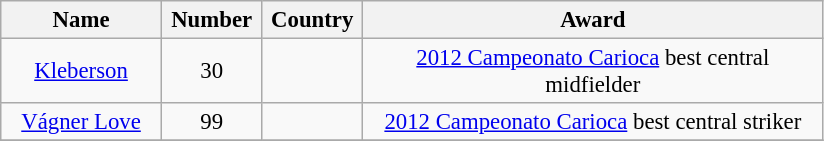<table class="wikitable" style="font-size: 95%; text-align: center;">
<tr>
<th width=100>Name</th>
<th width=60>Number</th>
<th width=60>Country</th>
<th width=300>Award</th>
</tr>
<tr>
<td><a href='#'>Kleberson</a></td>
<td>30</td>
<td></td>
<td><a href='#'>2012 Campeonato Carioca</a> best central midfielder</td>
</tr>
<tr>
<td><a href='#'>Vágner Love</a></td>
<td>99</td>
<td></td>
<td><a href='#'>2012 Campeonato Carioca</a> best central striker</td>
</tr>
<tr>
</tr>
</table>
